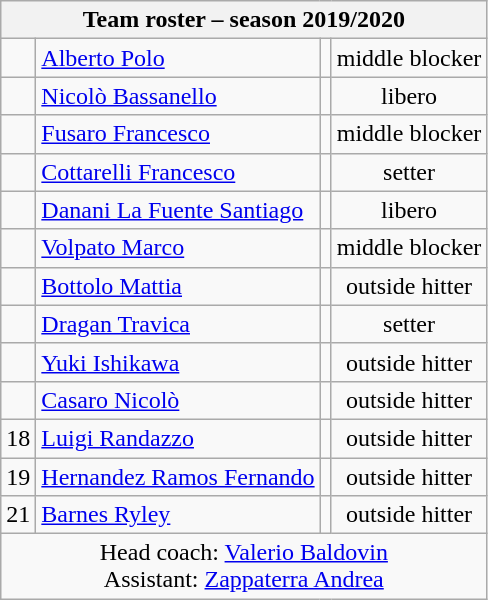<table class="wikitable collapsible collapsed sortable" style="font-size:100%; text-align:center;">
<tr>
<th colspan=6>Team roster – season 2019/2020</th>
</tr>
<tr>
<td></td>
<td align=left> <a href='#'>Alberto Polo</a></td>
<td align=right></td>
<td>middle blocker</td>
</tr>
<tr>
<td></td>
<td align=left> <a href='#'>Nicolò Bassanello</a></td>
<td align=right></td>
<td>libero</td>
</tr>
<tr>
<td></td>
<td align=left> <a href='#'>Fusaro Francesco</a></td>
<td align=right></td>
<td>middle blocker</td>
</tr>
<tr>
<td></td>
<td align=left> <a href='#'>Cottarelli Francesco</a></td>
<td align=right></td>
<td>setter</td>
</tr>
<tr>
<td></td>
<td align=left> <a href='#'>Danani La Fuente Santiago</a></td>
<td align=right></td>
<td>libero</td>
</tr>
<tr>
<td></td>
<td align=left> <a href='#'>Volpato Marco</a></td>
<td align=right></td>
<td>middle blocker</td>
</tr>
<tr>
<td></td>
<td align=left> <a href='#'>Bottolo Mattia</a></td>
<td align=right></td>
<td>outside hitter</td>
</tr>
<tr>
<td></td>
<td align=left> <a href='#'>Dragan Travica</a></td>
<td align=right></td>
<td>setter</td>
</tr>
<tr>
<td></td>
<td align=left> <a href='#'>Yuki Ishikawa</a></td>
<td align=right></td>
<td>outside hitter</td>
</tr>
<tr>
<td></td>
<td align=left> <a href='#'>Casaro Nicolò</a></td>
<td align=right></td>
<td>outside hitter</td>
</tr>
<tr>
<td>18</td>
<td align=left> <a href='#'>Luigi Randazzo</a></td>
<td align=right></td>
<td>outside hitter</td>
</tr>
<tr>
<td>19</td>
<td align=left> <a href='#'>Hernandez Ramos Fernando</a></td>
<td align=right></td>
<td>outside hitter</td>
</tr>
<tr>
<td>21</td>
<td align=left> <a href='#'>Barnes Ryley</a></td>
<td align=right></td>
<td>outside hitter</td>
</tr>
<tr>
<td colspan=4>Head coach: <a href='#'>Valerio Baldovin</a><br>Assistant: <a href='#'>Zappaterra Andrea</a></td>
</tr>
</table>
